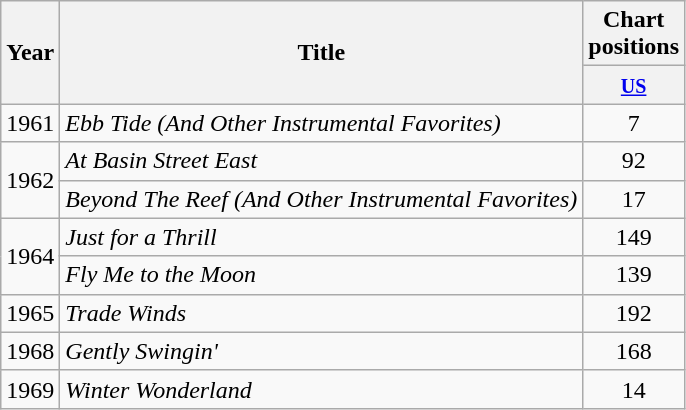<table class="wikitable">
<tr>
<th rowspan="2">Year</th>
<th rowspan="2">Title</th>
<th>Chart positions</th>
</tr>
<tr>
<th style="width:45px;"><small><a href='#'>US</a></small></th>
</tr>
<tr>
<td>1961</td>
<td><em>Ebb Tide (And Other Instrumental Favorites)</em></td>
<td style="text-align:center;">7</td>
</tr>
<tr>
<td rowspan="2">1962</td>
<td><em>At Basin Street East</em></td>
<td style="text-align:center;">92</td>
</tr>
<tr>
<td><em>Beyond The Reef (And Other Instrumental Favorites)</em></td>
<td style="text-align:center;">17</td>
</tr>
<tr>
<td rowspan="2">1964</td>
<td><em>Just for a Thrill</em></td>
<td style="text-align:center;">149</td>
</tr>
<tr>
<td><em>Fly Me to the Moon</em></td>
<td style="text-align:center;">139</td>
</tr>
<tr>
<td>1965</td>
<td><em>Trade Winds</em></td>
<td style="text-align:center;">192</td>
</tr>
<tr>
<td>1968</td>
<td><em>Gently Swingin' </em></td>
<td style="text-align:center;">168</td>
</tr>
<tr>
<td>1969</td>
<td><em>Winter Wonderland</em></td>
<td style="text-align:center;">14</td>
</tr>
</table>
